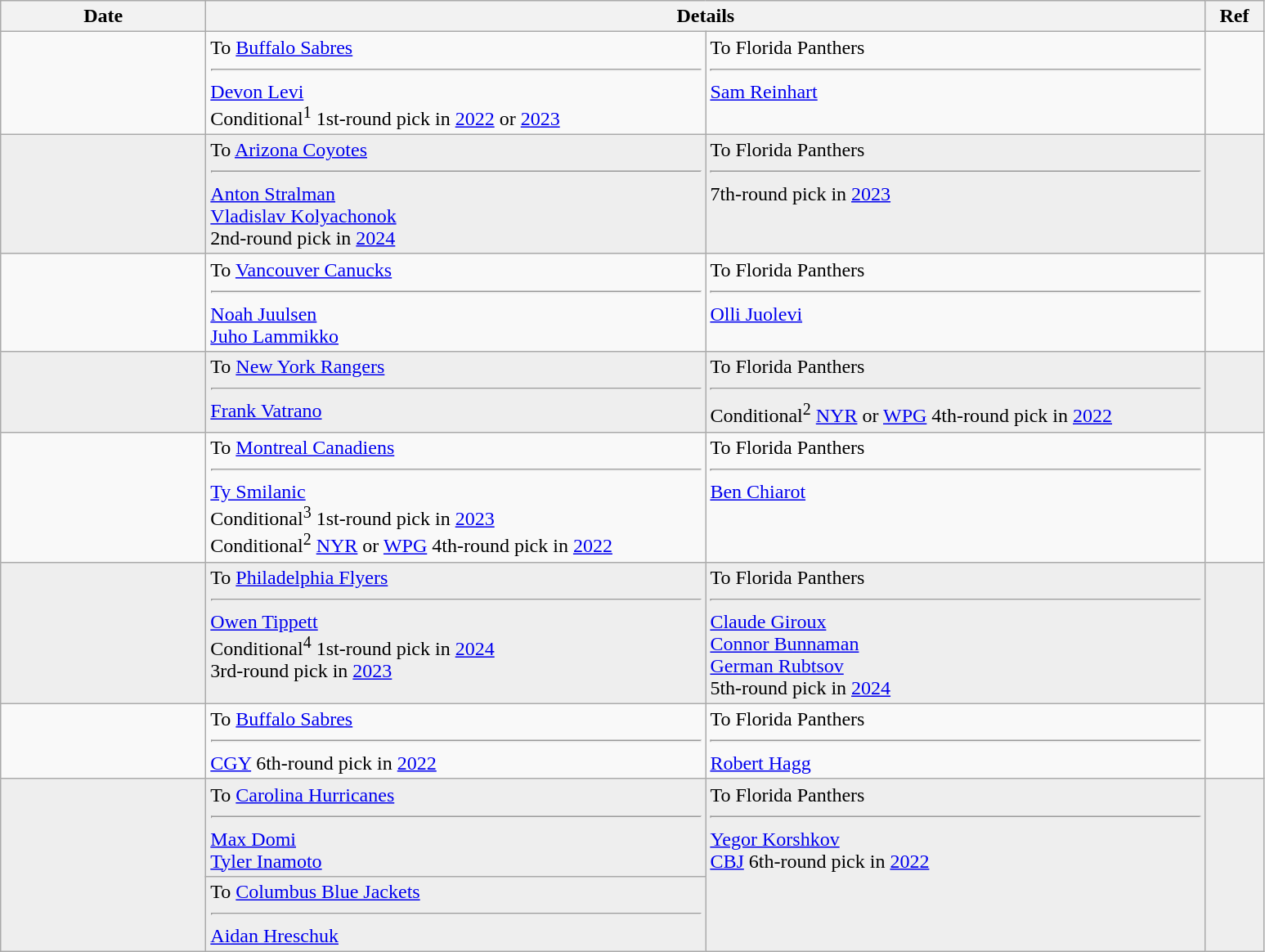<table class="wikitable">
<tr>
<th style="width: 10em;">Date</th>
<th colspan=2>Details</th>
<th style="width: 2.5em;">Ref</th>
</tr>
<tr>
<td></td>
<td style="width: 25em;" valign="top">To <a href='#'>Buffalo Sabres</a><hr><a href='#'>Devon Levi</a><br>Conditional<sup>1</sup> 1st-round pick in <a href='#'>2022</a> or <a href='#'>2023</a></td>
<td style="width: 25em;" valign="top">To Florida Panthers<hr><a href='#'>Sam Reinhart</a></td>
<td></td>
</tr>
<tr bgcolor="eeeeee">
<td></td>
<td valign="top">To <a href='#'>Arizona Coyotes</a><hr><a href='#'>Anton Stralman</a><br><a href='#'>Vladislav Kolyachonok</a><br>2nd-round pick in <a href='#'>2024</a></td>
<td valign="top">To Florida Panthers<hr>7th-round pick in <a href='#'>2023</a></td>
<td></td>
</tr>
<tr>
<td></td>
<td valign="top">To <a href='#'>Vancouver Canucks</a><hr><a href='#'>Noah Juulsen</a><br><a href='#'>Juho Lammikko</a></td>
<td valign="top">To Florida Panthers<hr><a href='#'>Olli Juolevi</a></td>
<td></td>
</tr>
<tr bgcolor="eeeeee">
<td></td>
<td valign="top">To <a href='#'>New York Rangers</a><hr><a href='#'>Frank Vatrano</a></td>
<td valign="top">To Florida Panthers<hr>Conditional<sup>2</sup> <a href='#'>NYR</a> or <a href='#'>WPG</a> 4th-round pick in <a href='#'>2022</a></td>
<td></td>
</tr>
<tr>
<td></td>
<td valign="top">To <a href='#'>Montreal Canadiens</a><hr><a href='#'>Ty Smilanic</a><br>Conditional<sup>3</sup> 1st-round pick in <a href='#'>2023</a><br>Conditional<sup>2</sup> <a href='#'>NYR</a> or <a href='#'>WPG</a> 4th-round pick in <a href='#'>2022</a></td>
<td valign="top">To Florida Panthers<hr><a href='#'>Ben Chiarot</a></td>
<td></td>
</tr>
<tr bgcolor="eeeeee">
<td></td>
<td valign="top">To <a href='#'>Philadelphia Flyers</a><hr><a href='#'>Owen Tippett</a><br>Conditional<sup>4</sup> 1st-round pick in <a href='#'>2024</a><br>3rd-round pick in <a href='#'>2023</a></td>
<td valign="top">To Florida Panthers<hr><a href='#'>Claude Giroux</a><br><a href='#'>Connor Bunnaman</a><br><a href='#'>German Rubtsov</a><br>5th-round pick in <a href='#'>2024</a></td>
<td></td>
</tr>
<tr>
<td></td>
<td valign="top">To <a href='#'>Buffalo Sabres</a><hr><a href='#'>CGY</a> 6th-round pick in <a href='#'>2022</a></td>
<td valign="top">To Florida Panthers<hr><a href='#'>Robert Hagg</a></td>
<td></td>
</tr>
<tr bgcolor="eeeeee">
<td rowspan=2></td>
<td valign="top">To <a href='#'>Carolina Hurricanes</a><hr><a href='#'>Max Domi</a><br><a href='#'>Tyler Inamoto</a></td>
<td rowspan=2; valign="top">To Florida Panthers<hr><a href='#'>Yegor Korshkov</a><br><a href='#'>CBJ</a> 6th-round pick in <a href='#'>2022</a></td>
<td rowspan=2></td>
</tr>
<tr bgcolor="eeeeee">
<td valign="top">To <a href='#'>Columbus Blue Jackets</a><hr><a href='#'>Aidan Hreschuk</a></td>
</tr>
</table>
